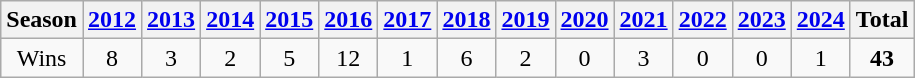<table class="wikitable">
<tr>
<th>Season</th>
<th><a href='#'>2012</a></th>
<th><a href='#'>2013</a></th>
<th><a href='#'>2014</a></th>
<th><a href='#'>2015</a></th>
<th><a href='#'>2016</a></th>
<th><a href='#'>2017</a></th>
<th><a href='#'>2018</a></th>
<th><a href='#'>2019</a></th>
<th><a href='#'>2020</a></th>
<th><a href='#'>2021</a></th>
<th><a href='#'>2022</a></th>
<th><a href='#'>2023</a></th>
<th><a href='#'>2024</a></th>
<th>Total</th>
</tr>
<tr align=center>
<td>Wins</td>
<td>8</td>
<td>3</td>
<td>2</td>
<td>5</td>
<td>12</td>
<td>1</td>
<td>6</td>
<td>2</td>
<td>0</td>
<td>3</td>
<td>0</td>
<td>0</td>
<td>1</td>
<td><strong>43</strong></td>
</tr>
</table>
